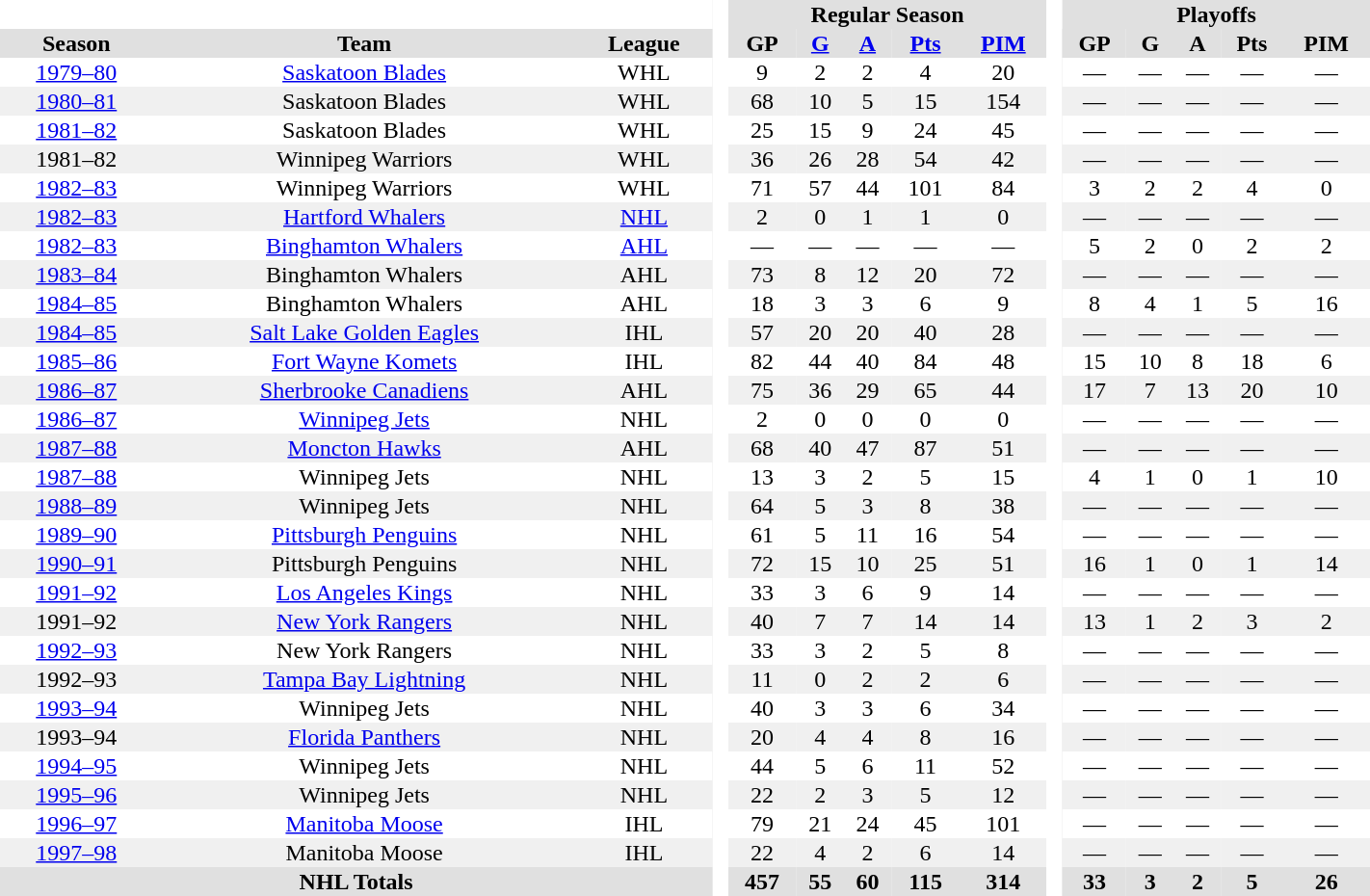<table border="0" cellpadding="1" cellspacing="0" style="text-align:center; width:75%">
<tr bgcolor="#e0e0e0">
<th colspan="3"  bgcolor="#ffffff"> </th>
<th rowspan="99" bgcolor="#ffffff"> </th>
<th colspan="5">Regular Season</th>
<th rowspan="99" bgcolor="#ffffff"> </th>
<th colspan="5">Playoffs</th>
</tr>
<tr bgcolor="#e0e0e0">
<th>Season</th>
<th>Team</th>
<th>League</th>
<th>GP</th>
<th><a href='#'>G</a></th>
<th><a href='#'>A</a></th>
<th><a href='#'>Pts</a></th>
<th><a href='#'>PIM</a></th>
<th>GP</th>
<th>G</th>
<th>A</th>
<th>Pts</th>
<th>PIM</th>
</tr>
<tr>
<td><a href='#'>1979–80</a></td>
<td><a href='#'>Saskatoon Blades</a></td>
<td>WHL</td>
<td>9</td>
<td>2</td>
<td>2</td>
<td>4</td>
<td>20</td>
<td>—</td>
<td>—</td>
<td>—</td>
<td>—</td>
<td>—</td>
</tr>
<tr bgcolor="#f0f0f0">
<td><a href='#'>1980–81</a></td>
<td>Saskatoon Blades</td>
<td>WHL</td>
<td>68</td>
<td>10</td>
<td>5</td>
<td>15</td>
<td>154</td>
<td>—</td>
<td>—</td>
<td>—</td>
<td>—</td>
<td>—</td>
</tr>
<tr>
<td><a href='#'>1981–82</a></td>
<td>Saskatoon Blades</td>
<td>WHL</td>
<td>25</td>
<td>15</td>
<td>9</td>
<td>24</td>
<td>45</td>
<td>—</td>
<td>—</td>
<td>—</td>
<td>—</td>
<td>—</td>
</tr>
<tr bgcolor="#f0f0f0">
<td>1981–82</td>
<td>Winnipeg Warriors</td>
<td>WHL</td>
<td>36</td>
<td>26</td>
<td>28</td>
<td>54</td>
<td>42</td>
<td>—</td>
<td>—</td>
<td>—</td>
<td>—</td>
<td>—</td>
</tr>
<tr>
<td><a href='#'>1982–83</a></td>
<td>Winnipeg Warriors</td>
<td>WHL</td>
<td>71</td>
<td>57</td>
<td>44</td>
<td>101</td>
<td>84</td>
<td>3</td>
<td>2</td>
<td>2</td>
<td>4</td>
<td>0</td>
</tr>
<tr bgcolor="#f0f0f0">
<td><a href='#'>1982–83</a></td>
<td><a href='#'>Hartford Whalers</a></td>
<td><a href='#'>NHL</a></td>
<td>2</td>
<td>0</td>
<td>1</td>
<td>1</td>
<td>0</td>
<td>—</td>
<td>—</td>
<td>—</td>
<td>—</td>
<td>—</td>
</tr>
<tr>
<td><a href='#'>1982–83</a></td>
<td><a href='#'>Binghamton Whalers</a></td>
<td><a href='#'>AHL</a></td>
<td>—</td>
<td>—</td>
<td>—</td>
<td>—</td>
<td>—</td>
<td>5</td>
<td>2</td>
<td>0</td>
<td>2</td>
<td>2</td>
</tr>
<tr bgcolor="#f0f0f0">
<td><a href='#'>1983–84</a></td>
<td>Binghamton Whalers</td>
<td>AHL</td>
<td>73</td>
<td>8</td>
<td>12</td>
<td>20</td>
<td>72</td>
<td>—</td>
<td>—</td>
<td>—</td>
<td>—</td>
<td>—</td>
</tr>
<tr>
<td><a href='#'>1984–85</a></td>
<td>Binghamton Whalers</td>
<td>AHL</td>
<td>18</td>
<td>3</td>
<td>3</td>
<td>6</td>
<td>9</td>
<td>8</td>
<td>4</td>
<td>1</td>
<td>5</td>
<td>16</td>
</tr>
<tr bgcolor="#f0f0f0">
<td><a href='#'>1984–85</a></td>
<td><a href='#'>Salt Lake Golden Eagles</a></td>
<td>IHL</td>
<td>57</td>
<td>20</td>
<td>20</td>
<td>40</td>
<td>28</td>
<td>—</td>
<td>—</td>
<td>—</td>
<td>—</td>
<td>—</td>
</tr>
<tr>
<td><a href='#'>1985–86</a></td>
<td><a href='#'>Fort Wayne Komets</a></td>
<td>IHL</td>
<td>82</td>
<td>44</td>
<td>40</td>
<td>84</td>
<td>48</td>
<td>15</td>
<td>10</td>
<td>8</td>
<td>18</td>
<td>6</td>
</tr>
<tr bgcolor="#f0f0f0">
<td><a href='#'>1986–87</a></td>
<td><a href='#'>Sherbrooke Canadiens</a></td>
<td>AHL</td>
<td>75</td>
<td>36</td>
<td>29</td>
<td>65</td>
<td>44</td>
<td>17</td>
<td>7</td>
<td>13</td>
<td>20</td>
<td>10</td>
</tr>
<tr>
<td><a href='#'>1986–87</a></td>
<td><a href='#'>Winnipeg Jets</a></td>
<td>NHL</td>
<td>2</td>
<td>0</td>
<td>0</td>
<td>0</td>
<td>0</td>
<td>—</td>
<td>—</td>
<td>—</td>
<td>—</td>
<td>—</td>
</tr>
<tr bgcolor="#f0f0f0">
<td><a href='#'>1987–88</a></td>
<td><a href='#'>Moncton Hawks</a></td>
<td>AHL</td>
<td>68</td>
<td>40</td>
<td>47</td>
<td>87</td>
<td>51</td>
<td>—</td>
<td>—</td>
<td>—</td>
<td>—</td>
<td>—</td>
</tr>
<tr>
<td><a href='#'>1987–88</a></td>
<td>Winnipeg Jets</td>
<td>NHL</td>
<td>13</td>
<td>3</td>
<td>2</td>
<td>5</td>
<td>15</td>
<td>4</td>
<td>1</td>
<td>0</td>
<td>1</td>
<td>10</td>
</tr>
<tr bgcolor="#f0f0f0">
<td><a href='#'>1988–89</a></td>
<td>Winnipeg Jets</td>
<td>NHL</td>
<td>64</td>
<td>5</td>
<td>3</td>
<td>8</td>
<td>38</td>
<td>—</td>
<td>—</td>
<td>—</td>
<td>—</td>
<td>—</td>
</tr>
<tr>
<td><a href='#'>1989–90</a></td>
<td><a href='#'>Pittsburgh Penguins</a></td>
<td>NHL</td>
<td>61</td>
<td>5</td>
<td>11</td>
<td>16</td>
<td>54</td>
<td>—</td>
<td>—</td>
<td>—</td>
<td>—</td>
<td>—</td>
</tr>
<tr bgcolor="#f0f0f0">
<td><a href='#'>1990–91</a></td>
<td>Pittsburgh Penguins</td>
<td>NHL</td>
<td>72</td>
<td>15</td>
<td>10</td>
<td>25</td>
<td>51</td>
<td>16</td>
<td>1</td>
<td>0</td>
<td>1</td>
<td>14</td>
</tr>
<tr>
<td><a href='#'>1991–92</a></td>
<td><a href='#'>Los Angeles Kings</a></td>
<td>NHL</td>
<td>33</td>
<td>3</td>
<td>6</td>
<td>9</td>
<td>14</td>
<td>—</td>
<td>—</td>
<td>—</td>
<td>—</td>
<td>—</td>
</tr>
<tr bgcolor="#f0f0f0">
<td>1991–92</td>
<td><a href='#'>New York Rangers</a></td>
<td>NHL</td>
<td>40</td>
<td>7</td>
<td>7</td>
<td>14</td>
<td>14</td>
<td>13</td>
<td>1</td>
<td>2</td>
<td>3</td>
<td>2</td>
</tr>
<tr>
<td><a href='#'>1992–93</a></td>
<td>New York Rangers</td>
<td>NHL</td>
<td>33</td>
<td>3</td>
<td>2</td>
<td>5</td>
<td>8</td>
<td>—</td>
<td>—</td>
<td>—</td>
<td>—</td>
<td>—</td>
</tr>
<tr bgcolor="#f0f0f0">
<td>1992–93</td>
<td><a href='#'>Tampa Bay Lightning</a></td>
<td>NHL</td>
<td>11</td>
<td>0</td>
<td>2</td>
<td>2</td>
<td>6</td>
<td>—</td>
<td>—</td>
<td>—</td>
<td>—</td>
<td>—</td>
</tr>
<tr>
<td><a href='#'>1993–94</a></td>
<td>Winnipeg Jets</td>
<td>NHL</td>
<td>40</td>
<td>3</td>
<td>3</td>
<td>6</td>
<td>34</td>
<td>—</td>
<td>—</td>
<td>—</td>
<td>—</td>
<td>—</td>
</tr>
<tr bgcolor="#f0f0f0">
<td>1993–94</td>
<td><a href='#'>Florida Panthers</a></td>
<td>NHL</td>
<td>20</td>
<td>4</td>
<td>4</td>
<td>8</td>
<td>16</td>
<td>—</td>
<td>—</td>
<td>—</td>
<td>—</td>
<td>—</td>
</tr>
<tr>
<td><a href='#'>1994–95</a></td>
<td>Winnipeg Jets</td>
<td>NHL</td>
<td>44</td>
<td>5</td>
<td>6</td>
<td>11</td>
<td>52</td>
<td>—</td>
<td>—</td>
<td>—</td>
<td>—</td>
<td>—</td>
</tr>
<tr bgcolor="#f0f0f0">
<td><a href='#'>1995–96</a></td>
<td>Winnipeg Jets</td>
<td>NHL</td>
<td>22</td>
<td>2</td>
<td>3</td>
<td>5</td>
<td>12</td>
<td>—</td>
<td>—</td>
<td>—</td>
<td>—</td>
<td>—</td>
</tr>
<tr>
<td><a href='#'>1996–97</a></td>
<td><a href='#'>Manitoba Moose</a></td>
<td>IHL</td>
<td>79</td>
<td>21</td>
<td>24</td>
<td>45</td>
<td>101</td>
<td>—</td>
<td>—</td>
<td>—</td>
<td>—</td>
<td>—</td>
</tr>
<tr bgcolor="#f0f0f0">
<td><a href='#'>1997–98</a></td>
<td>Manitoba Moose</td>
<td>IHL</td>
<td>22</td>
<td>4</td>
<td>2</td>
<td>6</td>
<td>14</td>
<td>—</td>
<td>—</td>
<td>—</td>
<td>—</td>
<td>—</td>
</tr>
<tr bgcolor="#e0e0e0">
<th colspan="3">NHL Totals</th>
<th>457</th>
<th>55</th>
<th>60</th>
<th>115</th>
<th>314</th>
<th>33</th>
<th>3</th>
<th>2</th>
<th>5</th>
<th>26</th>
</tr>
</table>
